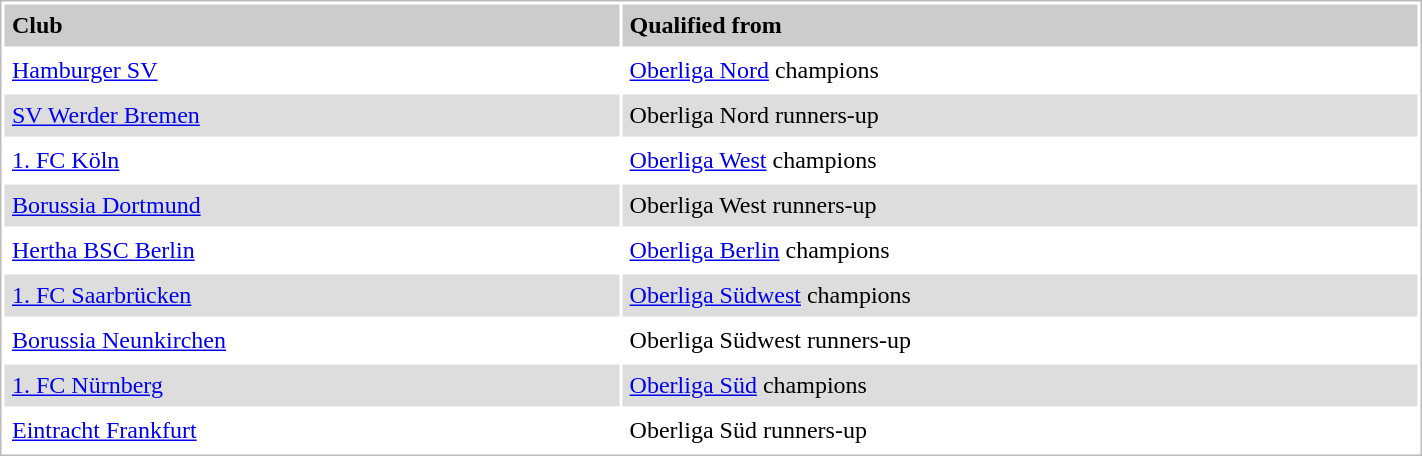<table style="border:1px solid #bbb;background:#fff;" cellpadding="5" cellspacing="2" width="75%">
<tr style="background:#ccc;font-weight:bold">
<td>Club</td>
<td>Qualified from</td>
</tr>
<tr>
<td><a href='#'>Hamburger SV</a></td>
<td><a href='#'>Oberliga Nord</a> champions</td>
</tr>
<tr style="background:#ddd">
<td><a href='#'>SV Werder Bremen</a></td>
<td>Oberliga Nord runners-up</td>
</tr>
<tr>
<td><a href='#'>1. FC Köln</a></td>
<td><a href='#'>Oberliga West</a> champions</td>
</tr>
<tr style="background:#ddd">
<td><a href='#'>Borussia Dortmund</a></td>
<td>Oberliga West runners-up</td>
</tr>
<tr>
<td><a href='#'>Hertha BSC Berlin</a></td>
<td><a href='#'>Oberliga Berlin</a> champions</td>
</tr>
<tr style="background:#ddd">
<td><a href='#'>1. FC Saarbrücken</a></td>
<td><a href='#'>Oberliga Südwest</a> champions</td>
</tr>
<tr>
<td><a href='#'>Borussia Neunkirchen</a></td>
<td>Oberliga Südwest runners-up</td>
</tr>
<tr style="background:#ddd">
<td><a href='#'>1. FC Nürnberg</a></td>
<td><a href='#'>Oberliga Süd</a> champions</td>
</tr>
<tr>
<td><a href='#'>Eintracht Frankfurt</a></td>
<td>Oberliga Süd runners-up</td>
</tr>
</table>
